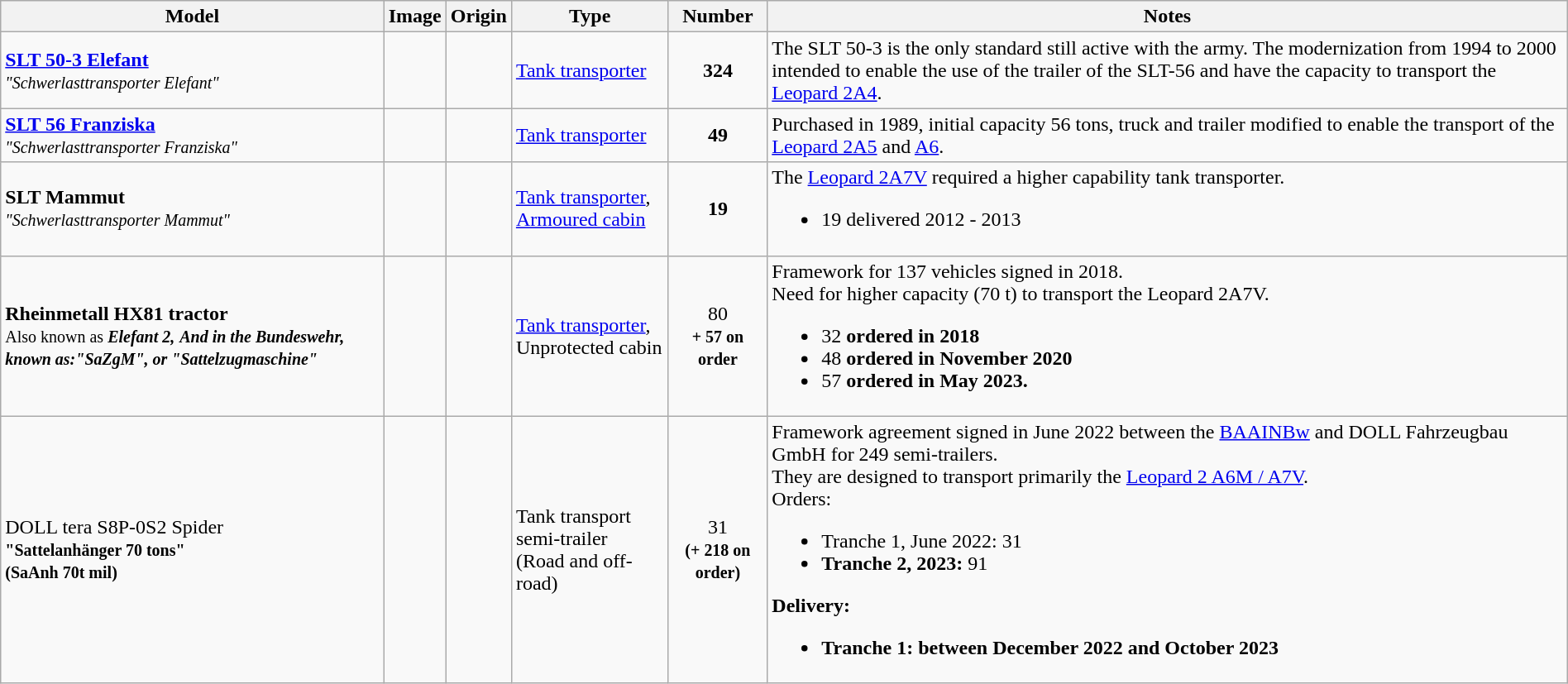<table class="wikitable" style="width:100%;">
<tr>
<th>Model</th>
<th>Image</th>
<th>Origin</th>
<th>Type</th>
<th>Number</th>
<th>Notes</th>
</tr>
<tr>
<td><a href='#'><strong>SLT 50-3 Elefant</strong></a><br><small><em>"Schwerlasttransporter Elefant"</em></small></td>
<td></td>
<td><small></small></td>
<td><a href='#'>Tank transporter</a></td>
<td style="text-align: center;"><strong>324</strong></td>
<td>The SLT 50-3 is the only standard still active with the army. The modernization from 1994 to 2000 intended to enable the use of the trailer of the SLT-56 and have the capacity to transport the <a href='#'>Leopard 2A4</a>.</td>
</tr>
<tr>
<td><strong><a href='#'>SLT 56 Franziska</a></strong><br><small><em>"Schwerlasttransporter Franziska"</em></small></td>
<td></td>
<td><small></small></td>
<td><a href='#'>Tank transporter</a></td>
<td style="text-align: center;"><strong>49</strong></td>
<td>Purchased in 1989, initial capacity 56 tons, truck and trailer modified to enable the transport of the <a href='#'>Leopard 2A5</a> and <a href='#'>A6</a>.</td>
</tr>
<tr>
<td><strong>SLT Mammut</strong><br><small><em>"Schwerlasttransporter Mammut"</em></small></td>
<td></td>
<td><small></small></td>
<td><a href='#'>Tank transporter</a>,<br><a href='#'>Armoured cabin</a></td>
<td style="text-align: center;"><strong>19</strong></td>
<td>The <a href='#'>Leopard 2A7V</a> required a higher capability tank transporter.<br><ul><li>19 delivered 2012 - 2013</li></ul></td>
</tr>
<tr>
<td><strong>Rheinmetall HX81 tractor</strong><br><small>Also known as <strong><em>Elefant 2<strong>,<em></small> 
<small>And in the Bundeswehr, known as:</em>"SaZgM", or "Sattelzugmaschine"<em></small></td>
<td></td>
<td><small></small></td>
<td><a href='#'>Tank transporter</a>,<br>Unprotected cabin</td>
<td style="text-align: center;"></strong>80<strong><br><small>+ 57 on order</small></td>
<td>Framework for 137 vehicles signed in 2018.<br>Need for higher capacity (70 t) to transport the Leopard 2A7V.<ul><li></strong>32<strong> ordered in 2018</li><li></strong>48<strong> ordered in November 2020</li><li></strong>57<strong> ordered in May 2023.</li></ul></td>
</tr>
<tr>
<td></strong>DOLL tera S8P-0S2 Spider<strong><br><small></em>"Sattelanhänger 70 tons"<em></small><br><small></em>(SaAnh 70t mil)<em></small></td>
<td></td>
<td><small></small></td>
<td>Tank transport semi-trailer<br>(Road and off-road)</td>
<td style="text-align: center;"></strong>31<strong><br><small>(+ 218 on order)</small></td>
<td>Framework agreement signed in June 2022 between the <a href='#'>BAAINBw</a> and DOLL Fahrzeugbau GmbH for 249 semi-trailers.<br>They are designed to transport primarily the <a href='#'>Leopard 2 A6M / A7V</a>.<br>Orders:<ul><li>Tranche 1, June 2022: </strong>31<strong></li><li>Tranche 2, 2023: </strong>91<strong></li></ul>Delivery:<ul><li>Tranche 1: between December 2022 and October 2023</li></ul></td>
</tr>
</table>
